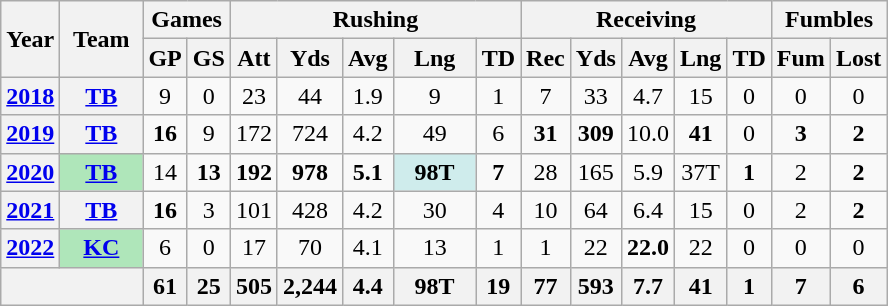<table class="wikitable" style="text-align:center;">
<tr>
<th rowspan="2">Year</th>
<th rowspan="2">Team</th>
<th colspan="2">Games</th>
<th colspan="5">Rushing</th>
<th colspan="5">Receiving</th>
<th colspan="2">Fumbles</th>
</tr>
<tr>
<th>GP</th>
<th>GS</th>
<th>Att</th>
<th>Yds</th>
<th>Avg</th>
<th>Lng</th>
<th>TD</th>
<th>Rec</th>
<th>Yds</th>
<th>Avg</th>
<th>Lng</th>
<th>TD</th>
<th>Fum</th>
<th>Lost</th>
</tr>
<tr>
<th><a href='#'>2018</a></th>
<th><a href='#'>TB</a></th>
<td>9</td>
<td>0</td>
<td>23</td>
<td>44</td>
<td>1.9</td>
<td>9</td>
<td>1</td>
<td>7</td>
<td>33</td>
<td>4.7</td>
<td>15</td>
<td>0</td>
<td>0</td>
<td>0</td>
</tr>
<tr>
<th><a href='#'>2019</a></th>
<th><a href='#'>TB</a></th>
<td><strong>16</strong></td>
<td>9</td>
<td>172</td>
<td>724</td>
<td>4.2</td>
<td>49</td>
<td>6</td>
<td><strong>31</strong></td>
<td><strong>309</strong></td>
<td>10.0</td>
<td><strong>41</strong></td>
<td>0</td>
<td><strong>3</strong></td>
<td><strong>2</strong></td>
</tr>
<tr>
<th><a href='#'>2020</a></th>
<th style="background:#afe6ba; width:3em;"><a href='#'>TB</a></th>
<td>14</td>
<td><strong>13</strong></td>
<td><strong>192</strong></td>
<td><strong>978</strong></td>
<td><strong>5.1</strong></td>
<td style="background:#cfecec; width:3em;"><strong>98T</strong></td>
<td><strong>7</strong></td>
<td>28</td>
<td>165</td>
<td>5.9</td>
<td>37T</td>
<td><strong>1</strong></td>
<td>2</td>
<td><strong>2</strong></td>
</tr>
<tr>
<th><a href='#'>2021</a></th>
<th><a href='#'>TB</a></th>
<td><strong>16</strong></td>
<td>3</td>
<td>101</td>
<td>428</td>
<td>4.2</td>
<td>30</td>
<td>4</td>
<td>10</td>
<td>64</td>
<td>6.4</td>
<td>15</td>
<td>0</td>
<td>2</td>
<td><strong>2</strong></td>
</tr>
<tr>
<th><a href='#'>2022</a></th>
<th style="background:#afe6ba; width:3em;"><a href='#'>KC</a></th>
<td>6</td>
<td>0</td>
<td>17</td>
<td>70</td>
<td>4.1</td>
<td>13</td>
<td>1</td>
<td>1</td>
<td>22</td>
<td><strong>22.0</strong></td>
<td>22</td>
<td>0</td>
<td>0</td>
<td>0</td>
</tr>
<tr>
<th colspan="2"></th>
<th>61</th>
<th>25</th>
<th>505</th>
<th>2,244</th>
<th>4.4</th>
<th>98T</th>
<th>19</th>
<th>77</th>
<th>593</th>
<th>7.7</th>
<th>41</th>
<th>1</th>
<th>7</th>
<th>6</th>
</tr>
</table>
